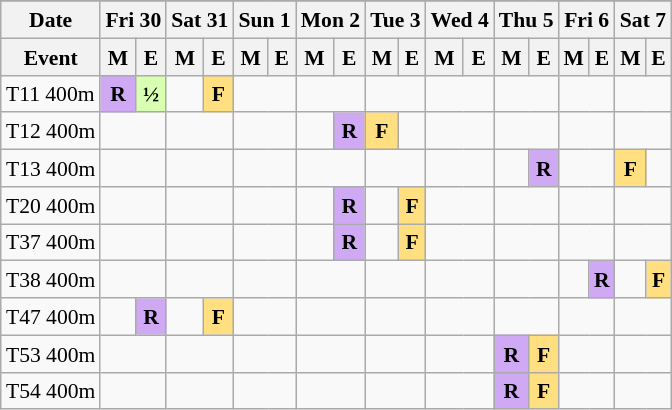<table class="wikitable" style="margin:0.5em auto; font-size:90%; line-height:1.25em;">
<tr align="center">
</tr>
<tr>
<th>Date</th>
<th colspan="2">Fri 30</th>
<th colspan="2">Sat 31</th>
<th colspan="2">Sun 1</th>
<th colspan="2">Mon 2</th>
<th colspan="2">Tue 3</th>
<th colspan="2">Wed 4</th>
<th colspan="2">Thu 5</th>
<th colspan="2">Fri 6</th>
<th colspan="2">Sat 7</th>
</tr>
<tr>
<th>Event</th>
<th>M</th>
<th>E</th>
<th>M</th>
<th>E</th>
<th>M</th>
<th>E</th>
<th>M</th>
<th>E</th>
<th>M</th>
<th>E</th>
<th>M</th>
<th>E</th>
<th>M</th>
<th>E</th>
<th>M</th>
<th>E</th>
<th>M</th>
<th>E</th>
</tr>
<tr align="center">
<td align="left">T11 400m</td>
<td bgcolor="#D0A9F5"><strong>R</strong></td>
<td bgcolor="#D9FFB2"><strong>½</strong></td>
<td></td>
<td bgcolor="#FFDF80"><strong>F</strong></td>
<td colspan="2"></td>
<td colspan="2"></td>
<td colspan="2"></td>
<td colspan="2"></td>
<td colspan="2"></td>
<td colspan="2"></td>
<td colspan="2"></td>
</tr>
<tr align="center">
<td align="left">T12 400m</td>
<td colspan="2"></td>
<td colspan="2"></td>
<td colspan="2"></td>
<td></td>
<td bgcolor="#D0A9F5"><strong>R</strong></td>
<td bgcolor="#FFDF80"><strong>F</strong></td>
<td></td>
<td colspan="2"></td>
<td colspan="2"></td>
<td colspan="2"></td>
<td colspan="2"></td>
</tr>
<tr align="center">
<td align="left">T13 400m</td>
<td colspan="2"></td>
<td colspan="2"></td>
<td colspan="2"></td>
<td colspan="2"></td>
<td colspan="2"></td>
<td colspan="2"></td>
<td></td>
<td bgcolor="#D0A9F5"><strong>R</strong></td>
<td colspan="2"></td>
<td bgcolor="#FFDF80"><strong>F</strong></td>
<td></td>
</tr>
<tr align="center">
<td align="left">T20 400m</td>
<td colspan="2"></td>
<td colspan="2"></td>
<td colspan="2"></td>
<td></td>
<td bgcolor="#D0A9F5"><strong>R</strong></td>
<td></td>
<td bgcolor="#FFDF80"><strong>F</strong></td>
<td colspan="2"></td>
<td colspan="2"></td>
<td colspan="2"></td>
<td colspan="2"></td>
</tr>
<tr align="center">
<td align="left">T37 400m</td>
<td colspan="2"></td>
<td colspan="2"></td>
<td colspan="2"></td>
<td></td>
<td bgcolor="#D0A9F5"><strong>R</strong></td>
<td></td>
<td bgcolor="#FFDF80"><strong>F</strong></td>
<td colspan="2"></td>
<td colspan="2"></td>
<td colspan="2"></td>
<td colspan="2"></td>
</tr>
<tr align="center">
<td align="left">T38 400m</td>
<td colspan="2"></td>
<td colspan="2"></td>
<td colspan="2"></td>
<td colspan="2"></td>
<td colspan="2"></td>
<td colspan="2"></td>
<td colspan="2"></td>
<td></td>
<td bgcolor="#D0A9F5"><strong>R</strong></td>
<td></td>
<td bgcolor="#FFDF80"><strong>F</strong></td>
</tr>
<tr align="center">
<td align="left">T47 400m</td>
<td></td>
<td bgcolor="#D0A9F5"><strong>R</strong></td>
<td></td>
<td bgcolor="#FFDF80"><strong>F</strong></td>
<td colspan="2"></td>
<td colspan="2"></td>
<td colspan="2"></td>
<td colspan="2"></td>
<td colspan="2"></td>
<td colspan="2"></td>
<td colspan="2"></td>
</tr>
<tr align="center">
<td align="left">T53 400m</td>
<td colspan="2"></td>
<td colspan="2"></td>
<td colspan="2"></td>
<td colspan="2"></td>
<td colspan="2"></td>
<td colspan="2"></td>
<td bgcolor="#D0A9F5"><strong>R</strong></td>
<td bgcolor="#FFDF80"><strong>F</strong></td>
<td colspan="2"></td>
<td colspan="2"></td>
</tr>
<tr align="center">
<td align="left">T54 400m</td>
<td colspan="2"></td>
<td colspan="2"></td>
<td colspan="2"></td>
<td colspan="2"></td>
<td colspan="2"></td>
<td colspan="2"></td>
<td bgcolor="#D0A9F5"><strong>R</strong></td>
<td bgcolor="#FFDF80"><strong>F</strong></td>
<td colspan="2"></td>
<td colspan="2"></td>
</tr>
</table>
